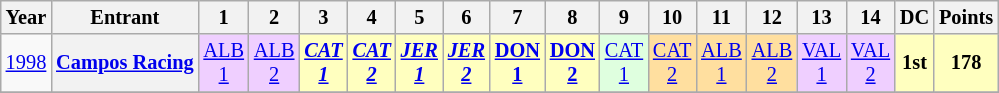<table class="wikitable" style="text-align:center; font-size:85%">
<tr>
<th>Year</th>
<th>Entrant</th>
<th>1</th>
<th>2</th>
<th>3</th>
<th>4</th>
<th>5</th>
<th>6</th>
<th>7</th>
<th>8</th>
<th>9</th>
<th>10</th>
<th>11</th>
<th>12</th>
<th>13</th>
<th>14</th>
<th>DC</th>
<th>Points</th>
</tr>
<tr>
<td><a href='#'>1998</a></td>
<th nowrap><a href='#'>Campos Racing</a></th>
<td style="background:#efcfff;"><a href='#'>ALB<br>1</a><br></td>
<td style="background:#efcfff;"><a href='#'>ALB<br>2</a><br></td>
<td style="background:#ffffbf;"><strong><em><a href='#'>CAT<br>1</a></em></strong><br></td>
<td style="background:#ffffbf;"><strong><em><a href='#'>CAT<br>2</a></em></strong><br></td>
<td style="background:#ffffbf;"><strong><em><a href='#'>JER<br>1</a></em></strong><br></td>
<td style="background:#ffffbf;"><strong><em><a href='#'>JER<br>2</a></em></strong><br></td>
<td style="background:#ffffbf;"><strong><a href='#'>DON<br>1</a></strong><br></td>
<td style="background:#ffffbf;"><strong><a href='#'>DON<br>2</a></strong><br></td>
<td style="background:#dfffdf;"><a href='#'>CAT<br>1</a><br></td>
<td style="background:#ffdf9f;"><a href='#'>CAT<br>2</a><br></td>
<td style="background:#ffdf9f;"><a href='#'>ALB<br>1</a><br></td>
<td style="background:#ffdf9f;"><a href='#'>ALB<br>2</a><br></td>
<td style="background:#efcfff;"><a href='#'>VAL<br>1</a><br></td>
<td style="background:#efcfff;"><a href='#'>VAL<br>2</a><br></td>
<th style="background:#ffffbf;">1st</th>
<th style="background:#ffffbf;">178</th>
</tr>
<tr>
</tr>
</table>
